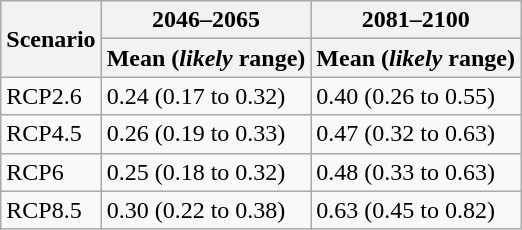<table class="wikitable">
<tr>
<th rowspan="2">Scenario</th>
<th>2046–2065</th>
<th>2081–2100</th>
</tr>
<tr>
<th>Mean (<em>likely</em> range)</th>
<th>Mean (<em>likely</em> range)</th>
</tr>
<tr>
<td>RCP2.6</td>
<td>0.24 (0.17 to 0.32)</td>
<td>0.40 (0.26 to 0.55)</td>
</tr>
<tr>
<td>RCP4.5</td>
<td>0.26 (0.19 to 0.33)</td>
<td>0.47 (0.32 to 0.63)</td>
</tr>
<tr>
<td>RCP6</td>
<td>0.25 (0.18 to 0.32)</td>
<td>0.48 (0.33 to 0.63)</td>
</tr>
<tr>
<td>RCP8.5</td>
<td>0.30 (0.22 to 0.38)</td>
<td>0.63 (0.45 to 0.82)</td>
</tr>
</table>
